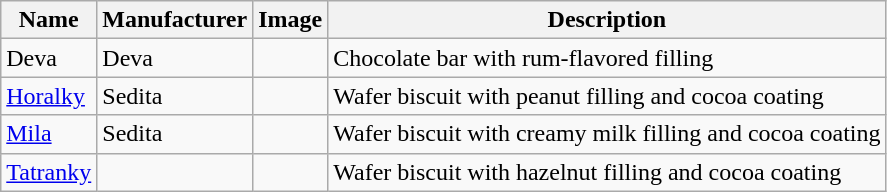<table class="wikitable sortable">
<tr>
<th>Name</th>
<th>Manufacturer</th>
<th class="unsortable">Image</th>
<th>Description</th>
</tr>
<tr>
<td>Deva</td>
<td>Deva</td>
<td></td>
<td>Chocolate bar with rum-flavored filling</td>
</tr>
<tr>
<td><a href='#'>Horalky</a></td>
<td>Sedita</td>
<td></td>
<td>Wafer biscuit with peanut filling and cocoa coating</td>
</tr>
<tr>
<td><a href='#'>Mila</a></td>
<td>Sedita</td>
<td></td>
<td>Wafer biscuit with creamy milk filling and cocoa coating</td>
</tr>
<tr>
<td><a href='#'>Tatranky</a></td>
<td></td>
<td></td>
<td>Wafer biscuit with hazelnut filling and cocoa coating</td>
</tr>
</table>
